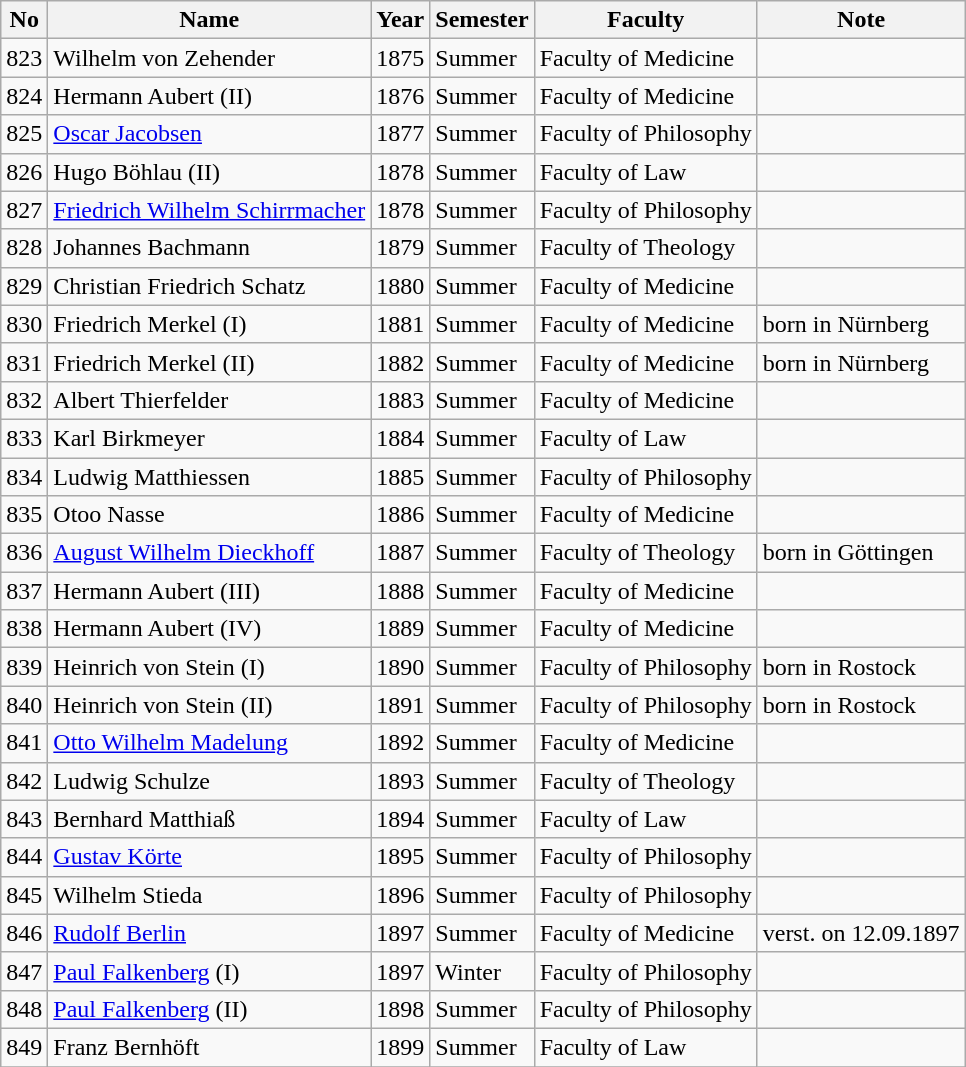<table class="wikitable">
<tr>
<th bgcolor="silver">No</th>
<th bgcolor="silver">Name</th>
<th bgcolor="silver">Year</th>
<th bgcolor="silver">Semester</th>
<th bgcolor="silver">Faculty</th>
<th bgcolor="silver">Note</th>
</tr>
<tr>
<td>823</td>
<td>Wilhelm von Zehender</td>
<td>1875</td>
<td>Summer</td>
<td>Faculty of Medicine</td>
<td></td>
</tr>
<tr>
<td>824</td>
<td>Hermann Aubert (II)</td>
<td>1876</td>
<td>Summer</td>
<td>Faculty of Medicine</td>
<td></td>
</tr>
<tr>
<td>825</td>
<td><a href='#'>Oscar Jacobsen</a></td>
<td>1877</td>
<td>Summer</td>
<td>Faculty of Philosophy</td>
<td></td>
</tr>
<tr>
<td>826</td>
<td>Hugo Böhlau (II)</td>
<td>1878</td>
<td>Summer</td>
<td>Faculty of Law</td>
<td></td>
</tr>
<tr>
<td>827</td>
<td><a href='#'>Friedrich Wilhelm Schirrmacher</a></td>
<td>1878</td>
<td>Summer</td>
<td>Faculty of Philosophy</td>
<td></td>
</tr>
<tr>
<td>828</td>
<td>Johannes Bachmann</td>
<td>1879</td>
<td>Summer</td>
<td>Faculty of Theology</td>
<td></td>
</tr>
<tr>
<td>829</td>
<td>Christian Friedrich Schatz</td>
<td>1880</td>
<td>Summer</td>
<td>Faculty of Medicine</td>
<td></td>
</tr>
<tr>
<td>830</td>
<td>Friedrich Merkel (I)</td>
<td>1881</td>
<td>Summer</td>
<td>Faculty of Medicine</td>
<td>born in Nürnberg</td>
</tr>
<tr>
<td>831</td>
<td>Friedrich Merkel (II)</td>
<td>1882</td>
<td>Summer</td>
<td>Faculty of Medicine</td>
<td>born in Nürnberg</td>
</tr>
<tr>
<td>832</td>
<td>Albert Thierfelder</td>
<td>1883</td>
<td>Summer</td>
<td>Faculty of Medicine</td>
<td></td>
</tr>
<tr>
<td>833</td>
<td>Karl Birkmeyer</td>
<td>1884</td>
<td>Summer</td>
<td>Faculty of Law</td>
<td></td>
</tr>
<tr>
<td>834</td>
<td>Ludwig Matthiessen</td>
<td>1885</td>
<td>Summer</td>
<td>Faculty of Philosophy</td>
<td></td>
</tr>
<tr>
<td>835</td>
<td>Otoo Nasse</td>
<td>1886</td>
<td>Summer</td>
<td>Faculty of Medicine</td>
<td></td>
</tr>
<tr>
<td>836</td>
<td><a href='#'>August Wilhelm Dieckhoff</a></td>
<td>1887</td>
<td>Summer</td>
<td>Faculty of Theology</td>
<td>born in Göttingen</td>
</tr>
<tr>
<td>837</td>
<td>Hermann Aubert (III)</td>
<td>1888</td>
<td>Summer</td>
<td>Faculty of Medicine</td>
<td></td>
</tr>
<tr>
<td>838</td>
<td>Hermann Aubert (IV)</td>
<td>1889</td>
<td>Summer</td>
<td>Faculty of Medicine</td>
<td></td>
</tr>
<tr>
<td>839</td>
<td>Heinrich von Stein (I)</td>
<td>1890</td>
<td>Summer</td>
<td>Faculty of Philosophy</td>
<td>born in Rostock</td>
</tr>
<tr>
<td>840</td>
<td>Heinrich von Stein (II)</td>
<td>1891</td>
<td>Summer</td>
<td>Faculty of Philosophy</td>
<td>born in Rostock</td>
</tr>
<tr>
<td>841</td>
<td><a href='#'>Otto Wilhelm Madelung</a></td>
<td>1892</td>
<td>Summer</td>
<td>Faculty of Medicine</td>
<td></td>
</tr>
<tr>
<td>842</td>
<td>Ludwig Schulze</td>
<td>1893</td>
<td>Summer</td>
<td>Faculty of Theology</td>
<td></td>
</tr>
<tr>
<td>843</td>
<td>Bernhard Matthiaß</td>
<td>1894</td>
<td>Summer</td>
<td>Faculty of Law</td>
<td></td>
</tr>
<tr>
<td>844</td>
<td><a href='#'>Gustav Körte</a></td>
<td>1895</td>
<td>Summer</td>
<td>Faculty of Philosophy</td>
<td></td>
</tr>
<tr>
<td>845</td>
<td>Wilhelm Stieda</td>
<td>1896</td>
<td>Summer</td>
<td>Faculty of Philosophy</td>
<td></td>
</tr>
<tr>
<td>846</td>
<td><a href='#'>Rudolf Berlin</a></td>
<td>1897</td>
<td>Summer</td>
<td>Faculty of Medicine</td>
<td>verst. on 12.09.1897</td>
</tr>
<tr>
<td>847</td>
<td><a href='#'>Paul Falkenberg</a> (I)</td>
<td>1897</td>
<td>Winter</td>
<td>Faculty of Philosophy</td>
<td></td>
</tr>
<tr>
<td>848</td>
<td><a href='#'>Paul Falkenberg</a> (II)</td>
<td>1898</td>
<td>Summer</td>
<td>Faculty of Philosophy</td>
<td></td>
</tr>
<tr>
<td>849</td>
<td>Franz Bernhöft</td>
<td>1899</td>
<td>Summer</td>
<td>Faculty of Law</td>
<td></td>
</tr>
<tr>
</tr>
</table>
